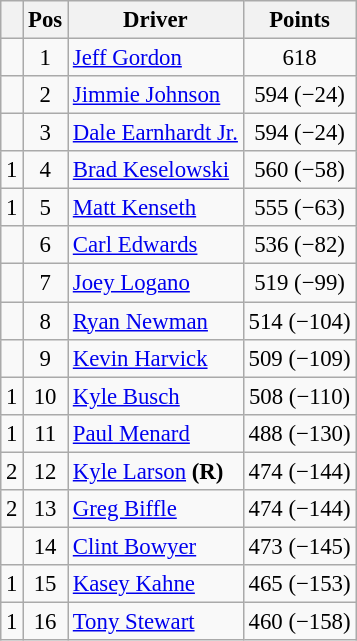<table class="wikitable" style="font-size: 95%;">
<tr>
<th></th>
<th>Pos</th>
<th>Driver</th>
<th>Points</th>
</tr>
<tr>
<td align="left"></td>
<td style="text-align:center;">1</td>
<td><a href='#'>Jeff Gordon</a></td>
<td style="text-align:center;">618</td>
</tr>
<tr>
<td align="left"></td>
<td style="text-align:center;">2</td>
<td><a href='#'>Jimmie Johnson</a></td>
<td style="text-align:center;">594 (−24)</td>
</tr>
<tr>
<td align="left"></td>
<td style="text-align:center;">3</td>
<td><a href='#'>Dale Earnhardt Jr.</a></td>
<td style="text-align:center;">594 (−24)</td>
</tr>
<tr>
<td align="left"> 1</td>
<td style="text-align:center;">4</td>
<td><a href='#'>Brad Keselowski</a></td>
<td style="text-align:center;">560 (−58)</td>
</tr>
<tr>
<td align="left"> 1</td>
<td style="text-align:center;">5</td>
<td><a href='#'>Matt Kenseth</a></td>
<td style="text-align:center;">555 (−63)</td>
</tr>
<tr>
<td align="left"></td>
<td style="text-align:center;">6</td>
<td><a href='#'>Carl Edwards</a></td>
<td style="text-align:center;">536 (−82)</td>
</tr>
<tr>
<td align="left"></td>
<td style="text-align:center;">7</td>
<td><a href='#'>Joey Logano</a></td>
<td style="text-align:center;">519 (−99)</td>
</tr>
<tr>
<td align="left"></td>
<td style="text-align:center;">8</td>
<td><a href='#'>Ryan Newman</a></td>
<td style="text-align:center;">514 (−104)</td>
</tr>
<tr>
<td align="left"></td>
<td style="text-align:center;">9</td>
<td><a href='#'>Kevin Harvick</a></td>
<td style="text-align:center;">509 (−109)</td>
</tr>
<tr>
<td align="left"> 1</td>
<td style="text-align:center;">10</td>
<td><a href='#'>Kyle Busch</a></td>
<td style="text-align:center;">508 (−110)</td>
</tr>
<tr>
<td align="left"> 1</td>
<td style="text-align:center;">11</td>
<td><a href='#'>Paul Menard</a></td>
<td style="text-align:center;">488 (−130)</td>
</tr>
<tr>
<td align="left"> 2</td>
<td style="text-align:center;">12</td>
<td><a href='#'>Kyle Larson</a> <strong>(R)</strong></td>
<td style="text-align:center;">474 (−144)</td>
</tr>
<tr>
<td align="left"> 2</td>
<td style="text-align:center;">13</td>
<td><a href='#'>Greg Biffle</a></td>
<td style="text-align:center;">474 (−144)</td>
</tr>
<tr>
<td align="left"></td>
<td style="text-align:center;">14</td>
<td><a href='#'>Clint Bowyer</a></td>
<td style="text-align:center;">473 (−145)</td>
</tr>
<tr>
<td align="left"> 1</td>
<td style="text-align:center;">15</td>
<td><a href='#'>Kasey Kahne</a></td>
<td style="text-align:center;">465 (−153)</td>
</tr>
<tr>
<td align="left"> 1</td>
<td style="text-align:center;">16</td>
<td><a href='#'>Tony Stewart</a></td>
<td style="text-align:center;">460 (−158)</td>
</tr>
</table>
